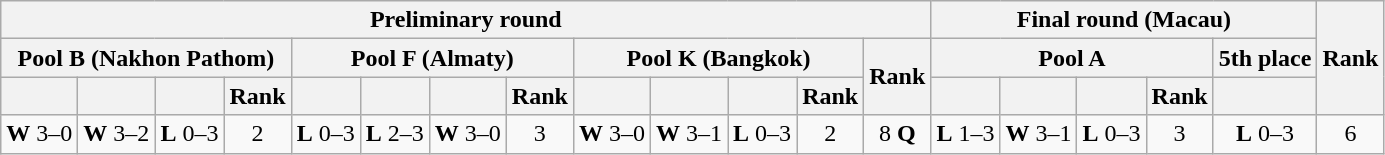<table class="wikitable" style="font-size:100%;">
<tr>
<th colspan=13>Preliminary round</th>
<th colspan=5>Final round (Macau)</th>
<th rowspan=3>Rank</th>
</tr>
<tr>
<th colspan=4>Pool B (Nakhon Pathom)</th>
<th colspan=4>Pool F (Almaty)</th>
<th colspan=4>Pool K (Bangkok)</th>
<th rowspan=2>Rank</th>
<th colspan=4>Pool A</th>
<th>5th place</th>
</tr>
<tr>
<th></th>
<th></th>
<th></th>
<th>Rank</th>
<th></th>
<th></th>
<th></th>
<th>Rank</th>
<th></th>
<th></th>
<th></th>
<th>Rank</th>
<th></th>
<th></th>
<th></th>
<th>Rank</th>
<th></th>
</tr>
<tr align=center>
<td><strong>W</strong> 3–0</td>
<td><strong>W</strong> 3–2</td>
<td><strong>L</strong> 0–3</td>
<td>2</td>
<td><strong>L</strong> 0–3</td>
<td><strong>L</strong> 2–3</td>
<td><strong>W</strong> 3–0</td>
<td>3</td>
<td><strong>W</strong> 3–0</td>
<td><strong>W</strong> 3–1</td>
<td><strong>L</strong> 0–3</td>
<td>2</td>
<td>8 <strong>Q</strong></td>
<td><strong>L</strong> 1–3</td>
<td><strong>W</strong> 3–1</td>
<td><strong>L</strong> 0–3</td>
<td>3</td>
<td><strong>L</strong> 0–3</td>
<td>6</td>
</tr>
</table>
